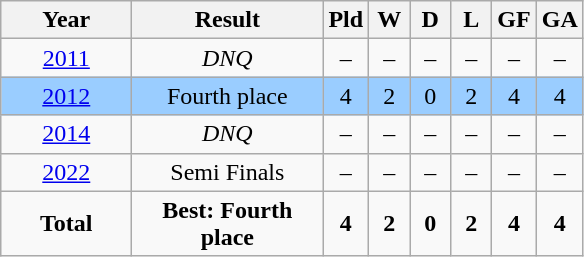<table class="wikitable" style="text-align: center">
<tr>
<th width=80>Year</th>
<th width=120>Result</th>
<th width=20>Pld</th>
<th width=20>W</th>
<th width=20>D</th>
<th width=20>L</th>
<th width=20>GF</th>
<th width=20>GA</th>
</tr>
<tr>
<td> <a href='#'>2011</a></td>
<td><em>DNQ</em></td>
<td>–</td>
<td>–</td>
<td>–</td>
<td>–</td>
<td>–</td>
<td>–</td>
</tr>
<tr bgcolor=#9acdff>
<td> <a href='#'>2012</a></td>
<td>Fourth place</td>
<td>4</td>
<td>2</td>
<td>0</td>
<td>2</td>
<td>4</td>
<td>4</td>
</tr>
<tr>
<td> <a href='#'>2014</a></td>
<td><em>DNQ</em></td>
<td>–</td>
<td>–</td>
<td>–</td>
<td>–</td>
<td>–</td>
<td>–</td>
</tr>
<tr>
<td> <a href='#'>2022</a></td>
<td>Semi Finals</td>
<td>–</td>
<td>–</td>
<td>–</td>
<td>–</td>
<td>–</td>
<td>–</td>
</tr>
<tr>
<td><strong>Total</strong></td>
<td><strong>Best: Fourth place</strong></td>
<td><strong>4</strong></td>
<td><strong>2</strong></td>
<td><strong>0</strong></td>
<td><strong>2</strong></td>
<td><strong>4</strong></td>
<td><strong>4</strong></td>
</tr>
</table>
